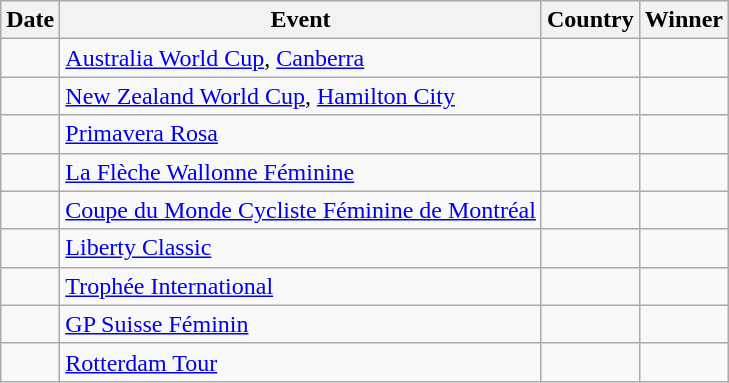<table class="wikitable sortable">
<tr>
<th>Date</th>
<th>Event</th>
<th>Country</th>
<th>Winner</th>
</tr>
<tr>
<td></td>
<td><a href='#'>Australia World Cup</a>, <a href='#'>Canberra</a></td>
<td></td>
<td></td>
</tr>
<tr>
<td></td>
<td><a href='#'>New Zealand World Cup</a>, <a href='#'>Hamilton City</a></td>
<td></td>
<td></td>
</tr>
<tr>
<td></td>
<td><a href='#'>Primavera Rosa</a></td>
<td></td>
<td></td>
</tr>
<tr>
<td></td>
<td><a href='#'>La Flèche Wallonne Féminine</a></td>
<td></td>
<td></td>
</tr>
<tr>
<td></td>
<td><a href='#'>Coupe du Monde Cycliste Féminine de Montréal</a></td>
<td></td>
<td></td>
</tr>
<tr>
<td></td>
<td><a href='#'>Liberty Classic</a></td>
<td></td>
<td></td>
</tr>
<tr>
<td></td>
<td><a href='#'>Trophée International</a></td>
<td></td>
<td></td>
</tr>
<tr>
<td></td>
<td><a href='#'>GP Suisse Féminin</a></td>
<td></td>
<td></td>
</tr>
<tr>
<td></td>
<td><a href='#'>Rotterdam Tour</a></td>
<td></td>
<td></td>
</tr>
</table>
